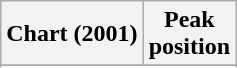<table class="wikitable sortable plainrowheaders" style="text-align:center;">
<tr>
<th scope="col">Chart (2001)</th>
<th scope="col">Peak<br>position</th>
</tr>
<tr>
</tr>
<tr>
</tr>
<tr>
</tr>
<tr>
</tr>
</table>
